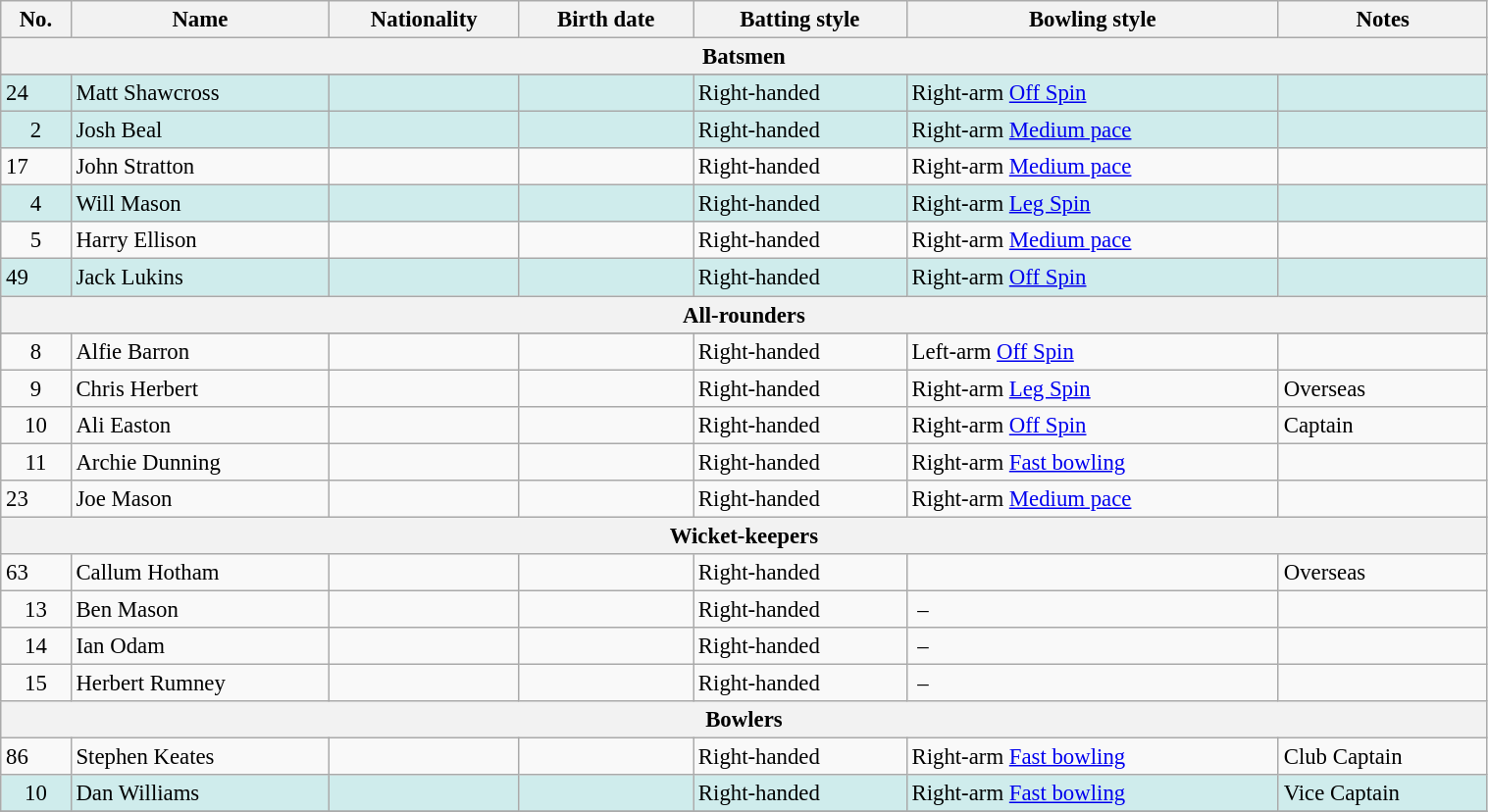<table class="wikitable"  style="font-size:95%; width:80%;">
<tr>
<th>No.</th>
<th>Name</th>
<th>Nationality</th>
<th>Birth date</th>
<th>Batting style</th>
<th>Bowling style</th>
<th>Notes</th>
</tr>
<tr>
<th colspan="7">Batsmen</th>
</tr>
<tr>
</tr>
<tr style="background:#cfecec;">
<td style="text-align:centre">24</td>
<td>Matt Shawcross</td>
<td></td>
<td></td>
<td>Right-handed</td>
<td>Right-arm <a href='#'>Off Spin</a></td>
<td></td>
</tr>
<tr style="background:#cfecec;">
<td style="text-align:center">2</td>
<td>Josh Beal</td>
<td></td>
<td></td>
<td>Right-handed</td>
<td>Right-arm <a href='#'>Medium pace</a></td>
<td></td>
</tr>
<tr>
<td style="text-align:centre">17</td>
<td>John Stratton</td>
<td></td>
<td></td>
<td>Right-handed</td>
<td>Right-arm <a href='#'>Medium pace</a></td>
<td></td>
</tr>
<tr style="background:#cfecec;">
<td style="text-align:center">4</td>
<td>Will Mason</td>
<td></td>
<td></td>
<td>Right-handed</td>
<td>Right-arm <a href='#'>Leg Spin</a></td>
<td></td>
</tr>
<tr>
<td style="text-align:center">5</td>
<td>Harry Ellison</td>
<td></td>
<td></td>
<td>Right-handed</td>
<td>Right-arm <a href='#'>Medium pace</a></td>
<td></td>
</tr>
<tr style="background:#cfecec;">
<td style="text-align:centre">49</td>
<td>Jack Lukins</td>
<td></td>
<td></td>
<td>Right-handed</td>
<td>Right-arm <a href='#'>Off Spin</a></td>
<td></td>
</tr>
<tr style="background:#cfecec;">
<th colspan="7">All-rounders</th>
</tr>
<tr style="background:#cfecec;">
</tr>
<tr>
<td style="text-align:center">8</td>
<td>Alfie Barron</td>
<td></td>
<td></td>
<td>Right-handed</td>
<td>Left-arm <a href='#'>Off Spin</a></td>
<td></td>
</tr>
<tr>
<td style="text-align:center">9</td>
<td>Chris Herbert</td>
<td></td>
<td></td>
<td>Right-handed</td>
<td>Right-arm <a href='#'>Leg Spin</a></td>
<td>Overseas</td>
</tr>
<tr>
<td style="text-align:center">10</td>
<td>Ali Easton</td>
<td></td>
<td></td>
<td>Right-handed</td>
<td>Right-arm <a href='#'>Off Spin</a></td>
<td>Captain</td>
</tr>
<tr>
<td style="text-align:center">11</td>
<td>Archie Dunning</td>
<td></td>
<td></td>
<td>Right-handed</td>
<td>Right-arm <a href='#'>Fast bowling</a></td>
<td></td>
</tr>
<tr>
<td style="text-align:centre">23</td>
<td>Joe Mason</td>
<td></td>
<td></td>
<td>Right-handed</td>
<td>Right-arm <a href='#'>Medium pace</a></td>
<td></td>
</tr>
<tr>
<th colspan="7">Wicket-keepers</th>
</tr>
<tr>
<td style="text-align:centre">63</td>
<td>Callum Hotham</td>
<td></td>
<td></td>
<td>Right-handed</td>
<td></td>
<td>Overseas</td>
</tr>
<tr>
<td style="text-align:center">13</td>
<td>Ben Mason</td>
<td></td>
<td></td>
<td>Right-handed</td>
<td> –</td>
<td></td>
</tr>
<tr>
<td style="text-align:center">14</td>
<td>Ian Odam</td>
<td></td>
<td></td>
<td>Right-handed</td>
<td> –</td>
<td></td>
</tr>
<tr>
<td style="text-align:center">15</td>
<td>Herbert Rumney</td>
<td></td>
<td></td>
<td>Right-handed</td>
<td> –</td>
<td></td>
</tr>
<tr>
<th colspan="7">Bowlers</th>
</tr>
<tr bgcolor=>
<td style="text-align:centre">86</td>
<td>Stephen Keates</td>
<td></td>
<td></td>
<td>Right-handed</td>
<td>Right-arm <a href='#'>Fast bowling</a></td>
<td>Club Captain</td>
</tr>
<tr style="background:#cfecec;">
<td style="text-align:center">10</td>
<td>Dan Williams</td>
<td></td>
<td></td>
<td>Right-handed</td>
<td>Right-arm <a href='#'>Fast bowling</a></td>
<td>Vice Captain</td>
</tr>
<tr>
</tr>
</table>
